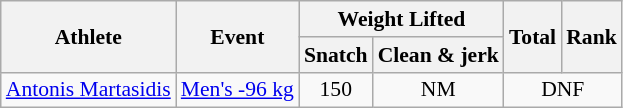<table class=wikitable style="text-align:center; font-size:90%">
<tr>
<th rowspan="2">Athlete</th>
<th rowspan="2">Event</th>
<th colspan="2">Weight Lifted</th>
<th rowspan="2">Total</th>
<th rowspan="2">Rank</th>
</tr>
<tr>
<th>Snatch</th>
<th>Clean & jerk</th>
</tr>
<tr>
<td align=left><a href='#'>Antonis Martasidis</a></td>
<td align=left><a href='#'>Men's -96 kg</a></td>
<td>150</td>
<td>NM</td>
<td colspan=2>DNF</td>
</tr>
</table>
